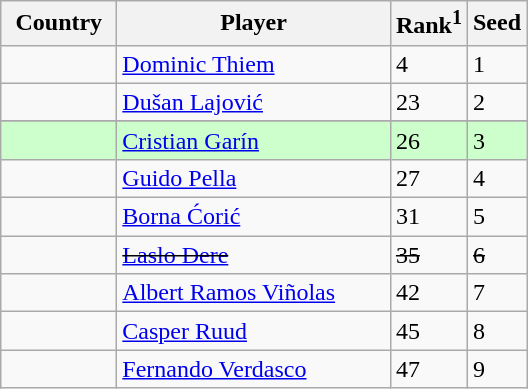<table class="sortable wikitable">
<tr>
<th width="70">Country</th>
<th width="175">Player</th>
<th>Rank<sup>1</sup></th>
<th>Seed</th>
</tr>
<tr>
<td></td>
<td><a href='#'>Dominic Thiem</a></td>
<td>4</td>
<td>1</td>
</tr>
<tr>
<td></td>
<td><a href='#'>Dušan Lajović</a></td>
<td>23</td>
<td>2</td>
</tr>
<tr>
</tr>
<tr style="background:#cfc;">
<td></td>
<td><a href='#'>Cristian Garín</a></td>
<td>26</td>
<td>3</td>
</tr>
<tr>
<td></td>
<td><a href='#'>Guido Pella</a></td>
<td>27</td>
<td>4</td>
</tr>
<tr>
<td></td>
<td><a href='#'>Borna Ćorić</a></td>
<td>31</td>
<td>5</td>
</tr>
<tr>
<td><s></s></td>
<td><s><a href='#'>Laslo Đere</a></s></td>
<td><s>35</s></td>
<td><s>6</s></td>
</tr>
<tr>
<td></td>
<td><a href='#'>Albert Ramos Viñolas</a></td>
<td>42</td>
<td>7</td>
</tr>
<tr>
<td></td>
<td><a href='#'>Casper Ruud</a></td>
<td>45</td>
<td>8</td>
</tr>
<tr>
<td></td>
<td><a href='#'>Fernando Verdasco</a></td>
<td>47</td>
<td>9</td>
</tr>
</table>
